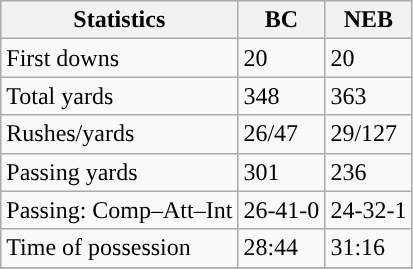<table class="wikitable" style="float: left;">
<tr>
<th>Statistics</th>
<th>BC</th>
<th>NEB</th>
</tr>
<tr>
<td>First downs</td>
<td>20</td>
<td>20</td>
</tr>
<tr>
<td>Total yards</td>
<td>348</td>
<td>363</td>
</tr>
<tr>
<td>Rushes/yards</td>
<td>26/47</td>
<td>29/127</td>
</tr>
<tr>
<td>Passing yards</td>
<td>301</td>
<td>236</td>
</tr>
<tr>
<td>Passing: Comp–Att–Int</td>
<td>26-41-0</td>
<td>24-32-1</td>
</tr>
<tr>
<td>Time of possession</td>
<td>28:44</td>
<td>31:16</td>
</tr>
<tr>
</tr>
</table>
